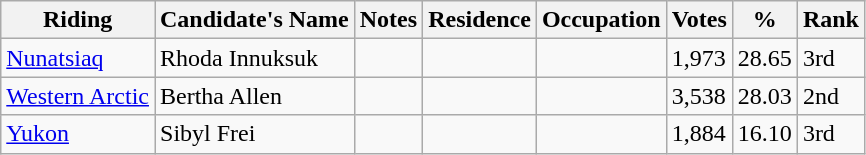<table class="wikitable sortable">
<tr>
<th>Riding<br></th>
<th>Candidate's Name</th>
<th>Notes</th>
<th>Residence</th>
<th>Occupation</th>
<th>Votes</th>
<th>%</th>
<th>Rank</th>
</tr>
<tr>
<td><a href='#'>Nunatsiaq</a></td>
<td>Rhoda Innuksuk</td>
<td></td>
<td></td>
<td></td>
<td>1,973</td>
<td>28.65</td>
<td>3rd</td>
</tr>
<tr>
<td><a href='#'>Western Arctic</a></td>
<td>Bertha Allen</td>
<td></td>
<td></td>
<td></td>
<td>3,538</td>
<td>28.03</td>
<td>2nd</td>
</tr>
<tr>
<td><a href='#'>Yukon</a></td>
<td>Sibyl Frei</td>
<td></td>
<td></td>
<td></td>
<td>1,884</td>
<td>16.10</td>
<td>3rd</td>
</tr>
</table>
